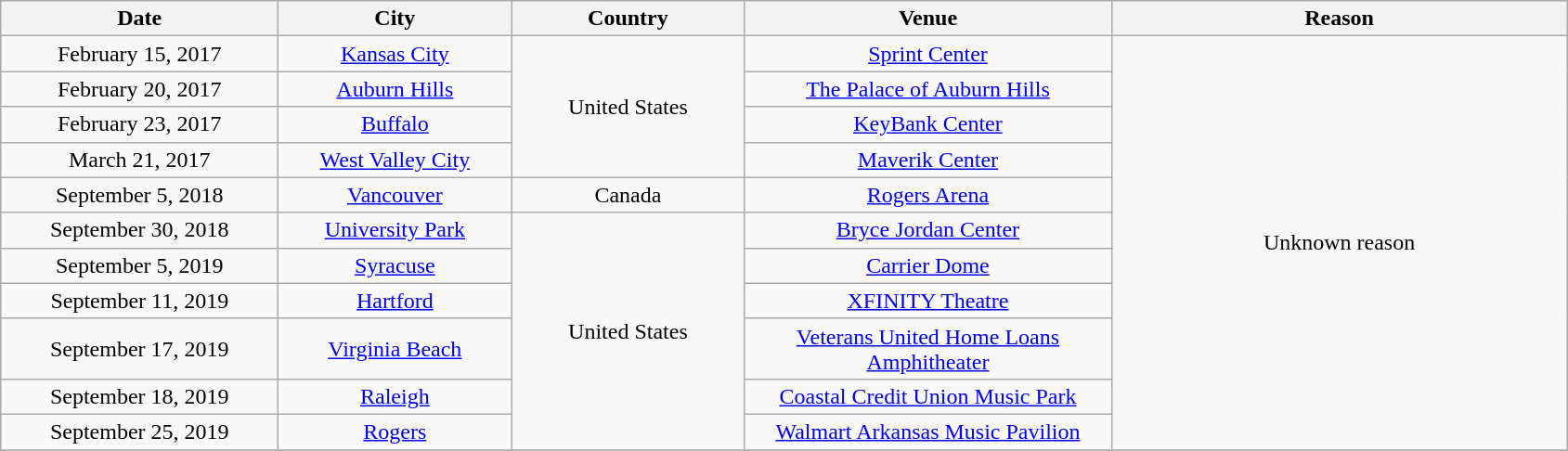<table class="wikitable" style="text-align:center;">
<tr>
<th scope="col" style="width:12em;">Date</th>
<th scope="col" style="width:10em;">City</th>
<th scope="col" style="width:10em;">Country</th>
<th scope="col" style="width:16em;">Venue</th>
<th scope="col" style="width:20em;">Reason</th>
</tr>
<tr>
<td>February 15, 2017</td>
<td><a href='#'>Kansas City</a></td>
<td rowspan="4">United States</td>
<td><a href='#'>Sprint Center</a></td>
<td rowspan="11">Unknown reason</td>
</tr>
<tr>
<td>February 20, 2017</td>
<td><a href='#'>Auburn Hills</a></td>
<td><a href='#'>The Palace of Auburn Hills</a></td>
</tr>
<tr>
<td>February 23, 2017</td>
<td><a href='#'>Buffalo</a></td>
<td><a href='#'>KeyBank Center</a></td>
</tr>
<tr>
<td>March 21, 2017</td>
<td><a href='#'>West Valley City</a></td>
<td><a href='#'>Maverik Center</a></td>
</tr>
<tr>
<td>September 5, 2018</td>
<td><a href='#'>Vancouver</a></td>
<td>Canada</td>
<td><a href='#'>Rogers Arena</a></td>
</tr>
<tr>
<td>September 30, 2018</td>
<td><a href='#'>University Park</a></td>
<td rowspan="6">United States</td>
<td><a href='#'>Bryce Jordan Center</a></td>
</tr>
<tr>
<td>September 5, 2019</td>
<td><a href='#'>Syracuse</a></td>
<td><a href='#'>Carrier Dome</a></td>
</tr>
<tr>
<td>September 11, 2019</td>
<td><a href='#'>Hartford</a></td>
<td><a href='#'>XFINITY Theatre</a></td>
</tr>
<tr>
<td>September 17, 2019</td>
<td><a href='#'>Virginia Beach</a></td>
<td><a href='#'>Veterans United Home Loans Amphitheater</a></td>
</tr>
<tr>
<td>September 18, 2019</td>
<td><a href='#'>Raleigh</a></td>
<td><a href='#'>Coastal Credit Union Music Park</a></td>
</tr>
<tr>
<td>September 25, 2019</td>
<td><a href='#'>Rogers</a></td>
<td><a href='#'>Walmart Arkansas Music Pavilion</a></td>
</tr>
<tr>
</tr>
</table>
